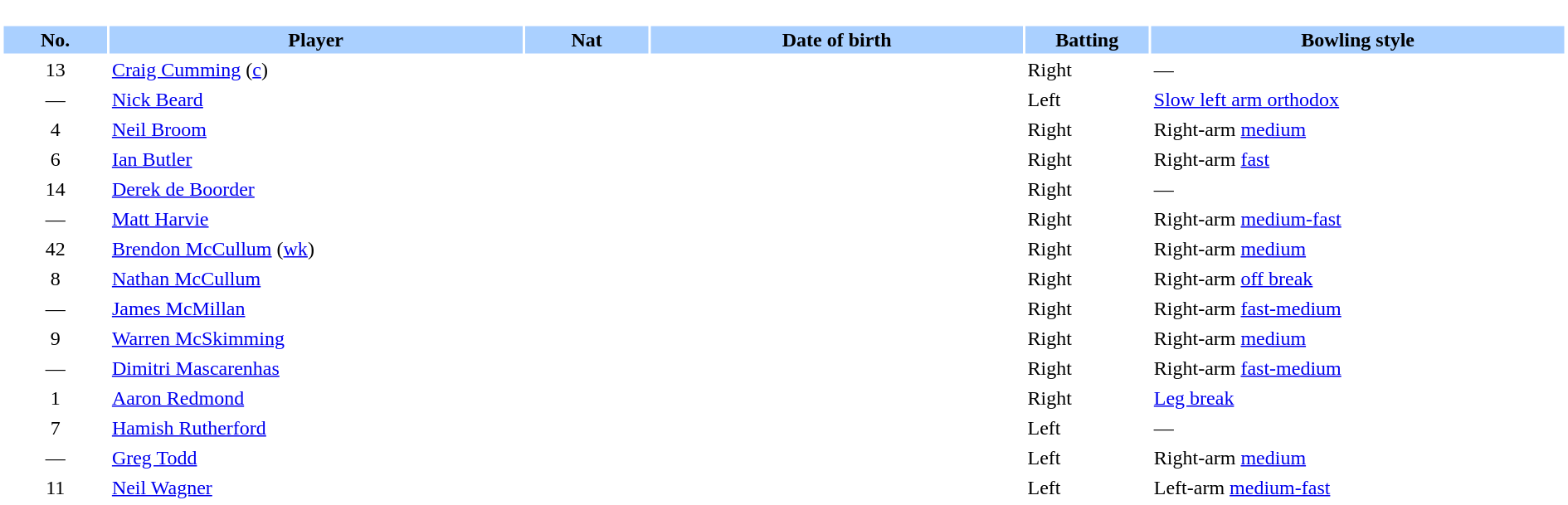<table border="0" style="width:100%;">
<tr>
<td style="vertical-align:top; background:#fff; width:90%;"><br><table border="0" cellspacing="2" cellpadding="2" style="width:100%;">
<tr style="background:#aad0ff;">
<th scope="col" width="5%">No.</th>
<th scope="col" width="20%">Player</th>
<th scope="col" width="6%">Nat</th>
<th scope="col" width="18%">Date of birth</th>
<th scope="col" width="6%">Batting</th>
<th scope="col" width="20%">Bowling style</th>
</tr>
<tr>
<td style="text-align:center">13</td>
<td><a href='#'>Craig Cumming</a> (<a href='#'>c</a>)</td>
<td style="text-align:center"></td>
<td></td>
<td>Right</td>
<td>—</td>
</tr>
<tr>
<td style="text-align:center">—</td>
<td><a href='#'>Nick Beard</a></td>
<td style="text-align:center"></td>
<td></td>
<td>Left</td>
<td><a href='#'>Slow left arm orthodox</a></td>
</tr>
<tr>
<td style="text-align:center">4</td>
<td><a href='#'>Neil Broom</a></td>
<td style="text-align:center"></td>
<td></td>
<td>Right</td>
<td>Right-arm <a href='#'>medium</a></td>
</tr>
<tr>
<td style="text-align:center">6</td>
<td><a href='#'>Ian Butler</a></td>
<td style="text-align:center"></td>
<td></td>
<td>Right</td>
<td>Right-arm <a href='#'>fast</a></td>
</tr>
<tr>
<td style="text-align:center">14</td>
<td><a href='#'>Derek de Boorder</a></td>
<td style="text-align:center"></td>
<td></td>
<td>Right</td>
<td>—</td>
</tr>
<tr>
<td style="text-align:center">—</td>
<td><a href='#'>Matt Harvie</a></td>
<td style="text-align:center"></td>
<td></td>
<td>Right</td>
<td>Right-arm <a href='#'>medium-fast</a></td>
</tr>
<tr>
<td style="text-align:center">42</td>
<td><a href='#'>Brendon McCullum</a> (<a href='#'>wk</a>)</td>
<td style="text-align:center"></td>
<td></td>
<td>Right</td>
<td>Right-arm <a href='#'>medium</a></td>
</tr>
<tr>
<td style="text-align:center">8</td>
<td><a href='#'>Nathan McCullum</a></td>
<td style="text-align:center"></td>
<td></td>
<td>Right</td>
<td>Right-arm <a href='#'>off break</a></td>
</tr>
<tr>
<td style="text-align:center">—</td>
<td><a href='#'>James McMillan</a></td>
<td style="text-align:center"></td>
<td></td>
<td>Right</td>
<td>Right-arm <a href='#'>fast-medium</a></td>
</tr>
<tr>
<td style="text-align:center">9</td>
<td><a href='#'>Warren McSkimming</a></td>
<td style="text-align:center"></td>
<td></td>
<td>Right</td>
<td>Right-arm <a href='#'>medium</a></td>
</tr>
<tr>
<td style="text-align:center">—</td>
<td><a href='#'>Dimitri Mascarenhas</a></td>
<td style="text-align:center"></td>
<td></td>
<td>Right</td>
<td>Right-arm <a href='#'>fast-medium</a></td>
</tr>
<tr>
<td style="text-align:center">1</td>
<td><a href='#'>Aaron Redmond</a></td>
<td style="text-align:center"></td>
<td></td>
<td>Right</td>
<td><a href='#'>Leg break</a></td>
</tr>
<tr>
<td style="text-align:center">7</td>
<td><a href='#'>Hamish Rutherford</a></td>
<td style="text-align:center"></td>
<td></td>
<td>Left</td>
<td>—</td>
</tr>
<tr>
<td style="text-align:center">—</td>
<td><a href='#'>Greg Todd</a></td>
<td style="text-align:center"></td>
<td></td>
<td>Left</td>
<td>Right-arm <a href='#'>medium</a></td>
</tr>
<tr>
<td style="text-align:center">11</td>
<td><a href='#'>Neil Wagner</a></td>
<td style="text-align:center"></td>
<td></td>
<td>Left</td>
<td>Left-arm <a href='#'>medium-fast</a></td>
</tr>
</table>
</td>
</tr>
</table>
